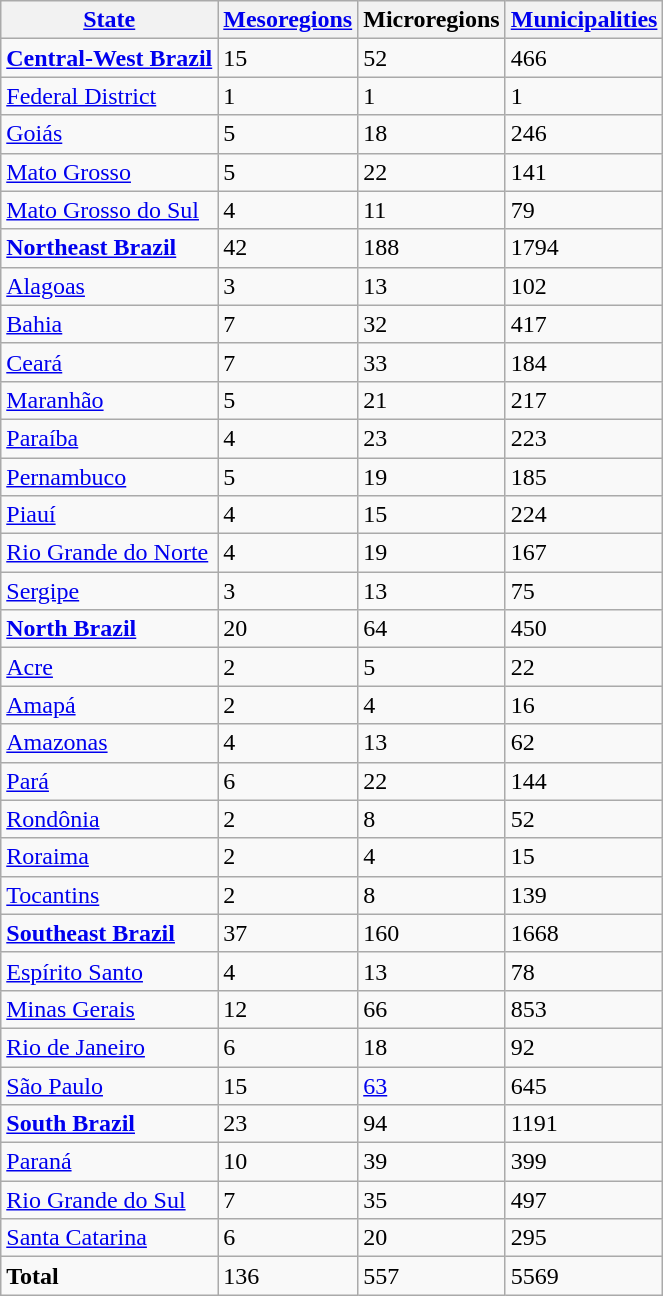<table class="wikitable sortable">
<tr>
<th><a href='#'>State</a></th>
<th><a href='#'>Mesoregions</a></th>
<th>Microregions</th>
<th><a href='#'>Municipalities</a></th>
</tr>
<tr>
<td><strong><a href='#'>Central-West Brazil</a></strong></td>
<td>15</td>
<td>52</td>
<td>466</td>
</tr>
<tr>
<td><a href='#'>Federal District</a></td>
<td>1</td>
<td>1</td>
<td>1</td>
</tr>
<tr>
<td><a href='#'>Goiás</a></td>
<td>5</td>
<td>18</td>
<td>246</td>
</tr>
<tr>
<td><a href='#'>Mato Grosso</a></td>
<td>5</td>
<td>22</td>
<td>141</td>
</tr>
<tr>
<td><a href='#'>Mato Grosso do Sul</a></td>
<td>4</td>
<td>11</td>
<td>79</td>
</tr>
<tr>
<td><strong><a href='#'>Northeast Brazil</a></strong></td>
<td>42</td>
<td>188</td>
<td>1794</td>
</tr>
<tr>
<td><a href='#'>Alagoas</a></td>
<td>3</td>
<td>13</td>
<td>102</td>
</tr>
<tr>
<td><a href='#'>Bahia</a></td>
<td>7</td>
<td>32</td>
<td>417</td>
</tr>
<tr>
<td><a href='#'>Ceará</a></td>
<td>7</td>
<td>33</td>
<td>184</td>
</tr>
<tr>
<td><a href='#'>Maranhão</a></td>
<td>5</td>
<td>21</td>
<td>217</td>
</tr>
<tr>
<td><a href='#'>Paraíba</a></td>
<td>4</td>
<td>23</td>
<td>223</td>
</tr>
<tr>
<td><a href='#'>Pernambuco</a></td>
<td>5</td>
<td>19</td>
<td>185</td>
</tr>
<tr>
<td><a href='#'>Piauí</a></td>
<td>4</td>
<td>15</td>
<td>224</td>
</tr>
<tr>
<td><a href='#'>Rio Grande do Norte</a></td>
<td>4</td>
<td>19</td>
<td>167</td>
</tr>
<tr>
<td><a href='#'>Sergipe</a></td>
<td>3</td>
<td>13</td>
<td>75</td>
</tr>
<tr>
<td><strong><a href='#'>North Brazil</a></strong></td>
<td>20</td>
<td>64</td>
<td>450</td>
</tr>
<tr>
<td><a href='#'>Acre</a></td>
<td>2</td>
<td>5</td>
<td>22</td>
</tr>
<tr>
<td><a href='#'>Amapá</a></td>
<td>2</td>
<td>4</td>
<td>16</td>
</tr>
<tr>
<td><a href='#'>Amazonas</a></td>
<td>4</td>
<td>13</td>
<td>62</td>
</tr>
<tr>
<td><a href='#'>Pará</a></td>
<td>6</td>
<td>22</td>
<td>144</td>
</tr>
<tr>
<td><a href='#'>Rondônia</a></td>
<td>2</td>
<td>8</td>
<td>52</td>
</tr>
<tr>
<td><a href='#'>Roraima</a></td>
<td>2</td>
<td>4</td>
<td>15</td>
</tr>
<tr>
<td><a href='#'>Tocantins</a></td>
<td>2</td>
<td>8</td>
<td>139</td>
</tr>
<tr>
<td><strong><a href='#'>Southeast Brazil</a></strong></td>
<td>37</td>
<td>160</td>
<td>1668</td>
</tr>
<tr>
<td><a href='#'>Espírito Santo</a></td>
<td>4</td>
<td>13</td>
<td>78</td>
</tr>
<tr>
<td><a href='#'>Minas Gerais</a></td>
<td>12</td>
<td>66</td>
<td>853</td>
</tr>
<tr>
<td><a href='#'>Rio de Janeiro</a></td>
<td>6</td>
<td>18</td>
<td>92</td>
</tr>
<tr>
<td><a href='#'>São Paulo</a></td>
<td>15</td>
<td><a href='#'>63</a></td>
<td>645</td>
</tr>
<tr>
<td><strong><a href='#'>South Brazil</a></strong></td>
<td>23</td>
<td>94</td>
<td>1191</td>
</tr>
<tr>
<td><a href='#'>Paraná</a></td>
<td>10</td>
<td>39</td>
<td>399</td>
</tr>
<tr>
<td><a href='#'>Rio Grande do Sul</a></td>
<td>7</td>
<td>35</td>
<td>497</td>
</tr>
<tr>
<td><a href='#'>Santa Catarina</a></td>
<td>6</td>
<td>20</td>
<td>295</td>
</tr>
<tr>
<td><strong>Total</strong></td>
<td>136</td>
<td>557</td>
<td>5569</td>
</tr>
</table>
